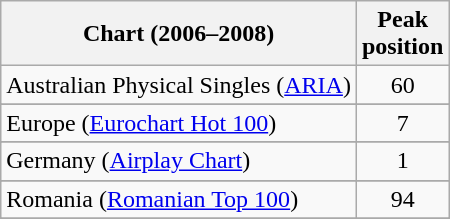<table class="wikitable sortable">
<tr>
<th>Chart (2006–2008)</th>
<th>Peak<br>position</th>
</tr>
<tr>
<td>Australian Physical Singles (<a href='#'>ARIA</a>)</td>
<td align="center">60</td>
</tr>
<tr>
</tr>
<tr>
</tr>
<tr>
</tr>
<tr>
</tr>
<tr>
</tr>
<tr>
</tr>
<tr>
</tr>
<tr>
</tr>
<tr>
<td>Europe (<a href='#'>Eurochart Hot 100</a>)</td>
<td align="center">7</td>
</tr>
<tr>
</tr>
<tr>
<td>Germany (<a href='#'>Airplay Chart</a>)</td>
<td align="center">1</td>
</tr>
<tr>
</tr>
<tr>
</tr>
<tr>
</tr>
<tr>
</tr>
<tr>
<td>Romania (<a href='#'>Romanian Top 100</a>)</td>
<td align="center">94</td>
</tr>
<tr>
</tr>
<tr>
</tr>
<tr>
</tr>
<tr>
</tr>
<tr>
</tr>
<tr>
</tr>
<tr>
</tr>
<tr>
</tr>
<tr>
</tr>
<tr>
</tr>
<tr>
</tr>
</table>
